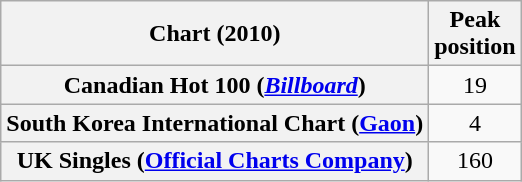<table class="wikitable sortable plainrowheaders" style="text-align:center;">
<tr>
<th scope="col">Chart (2010)</th>
<th scope="col">Peak<br>position</th>
</tr>
<tr>
<th scope="row">Canadian Hot 100 (<em><a href='#'>Billboard</a></em>)</th>
<td>19</td>
</tr>
<tr>
<th scope="row">South Korea International Chart (<a href='#'>Gaon</a>)</th>
<td style="text-align:center;">4</td>
</tr>
<tr>
<th scope="row">UK Singles (<a href='#'>Official Charts Company</a>)</th>
<td>160</td>
</tr>
</table>
